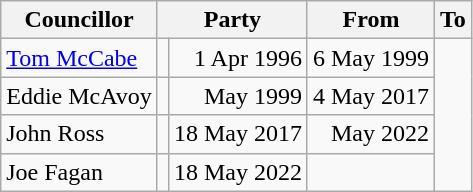<table class=wikitable>
<tr>
<th>Councillor</th>
<th colspan=2>Party</th>
<th>From</th>
<th>To</th>
</tr>
<tr>
<td><a href='#'>Tom McCabe</a></td>
<td></td>
<td align=right>1 Apr 1996</td>
<td align=right>6 May 1999</td>
</tr>
<tr>
<td>Eddie McAvoy</td>
<td></td>
<td align=right>May 1999</td>
<td align=right>4 May 2017</td>
</tr>
<tr>
<td>John Ross</td>
<td></td>
<td align=right>18 May 2017</td>
<td align=right>May 2022</td>
</tr>
<tr>
<td>Joe Fagan</td>
<td></td>
<td align=right>18 May 2022</td>
<td align=right></td>
</tr>
</table>
